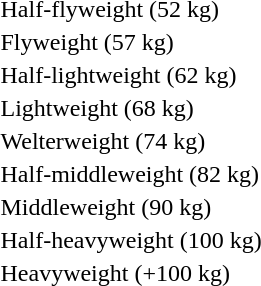<table>
<tr>
<td rowspan=2>Half-flyweight (52 kg)<br></td>
<td rowspan=2></td>
<td rowspan=2></td>
<td></td>
</tr>
<tr>
<td></td>
</tr>
<tr>
<td rowspan=2>Flyweight (57 kg)<br></td>
<td rowspan=2></td>
<td rowspan=2></td>
<td></td>
</tr>
<tr>
<td></td>
</tr>
<tr>
<td rowspan=2>Half-lightweight (62 kg)<br></td>
<td rowspan=2></td>
<td rowspan=2></td>
<td></td>
</tr>
<tr>
<td></td>
</tr>
<tr>
<td rowspan=2>Lightweight (68 kg)<br></td>
<td rowspan=2></td>
<td rowspan=2></td>
<td></td>
</tr>
<tr>
<td></td>
</tr>
<tr>
<td rowspan=2>Welterweight (74 kg)<br></td>
<td rowspan=2></td>
<td rowspan=2></td>
<td></td>
</tr>
<tr>
<td></td>
</tr>
<tr>
<td rowspan=2>Half-middleweight (82 kg)<br></td>
<td rowspan=2></td>
<td rowspan=2></td>
<td></td>
</tr>
<tr>
<td></td>
</tr>
<tr>
<td rowspan=2>Middleweight (90 kg)<br></td>
<td rowspan=2></td>
<td rowspan=2></td>
<td></td>
</tr>
<tr>
<td></td>
</tr>
<tr>
<td rowspan=2>Half-heavyweight (100 kg)<br></td>
<td rowspan=2></td>
<td rowspan=2></td>
<td></td>
</tr>
<tr>
<td></td>
</tr>
<tr>
<td rowspan=2>Heavyweight (+100 kg)<br></td>
<td rowspan=2></td>
<td rowspan=2></td>
<td></td>
</tr>
<tr>
<td></td>
</tr>
</table>
